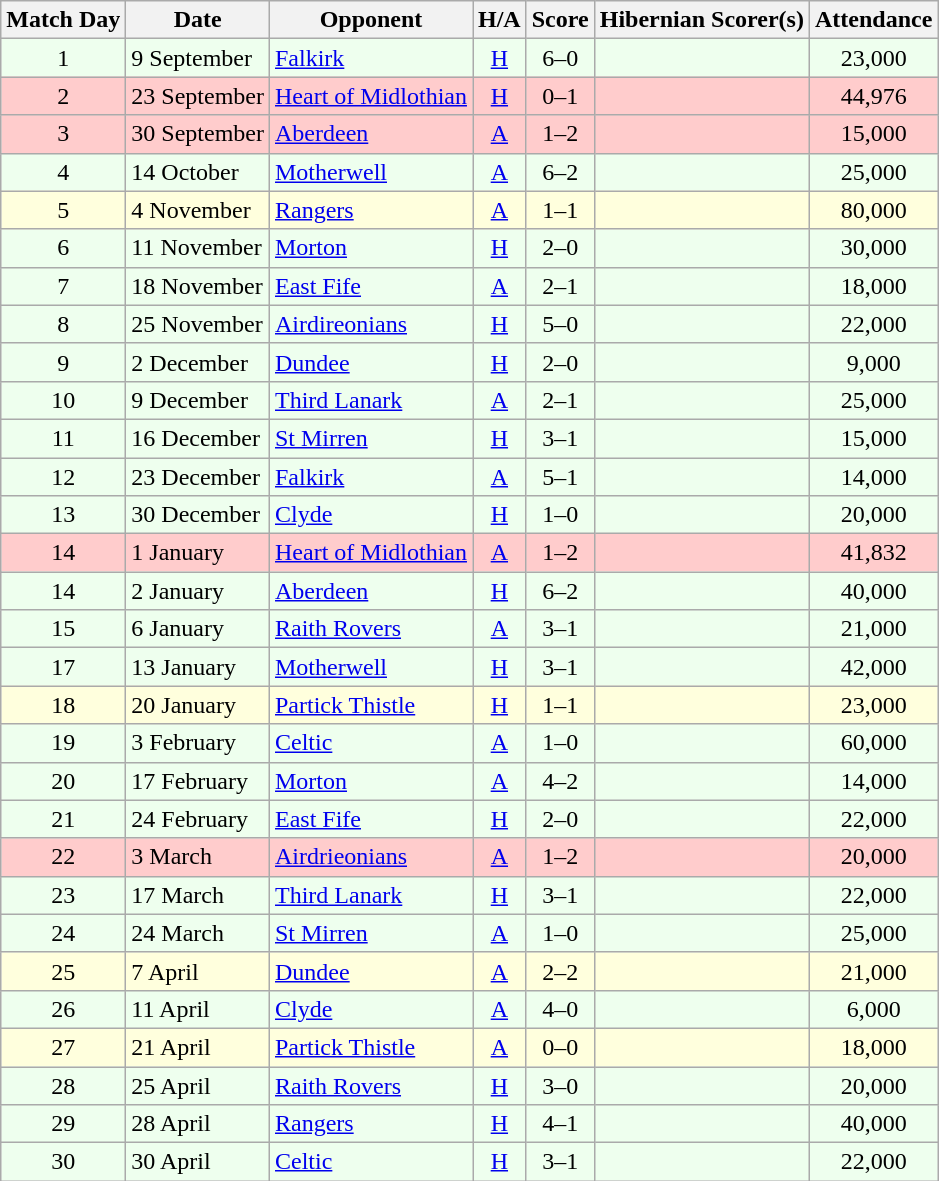<table class="wikitable" style="text-align:center">
<tr>
<th>Match Day</th>
<th>Date</th>
<th>Opponent</th>
<th>H/A</th>
<th>Score</th>
<th>Hibernian Scorer(s)</th>
<th>Attendance</th>
</tr>
<tr bgcolor=#EEFFEE>
<td>1</td>
<td align=left>9 September</td>
<td align=left><a href='#'>Falkirk</a></td>
<td><a href='#'>H</a></td>
<td>6–0</td>
<td align=left></td>
<td>23,000</td>
</tr>
<tr bgcolor=#FFCCCC>
<td>2</td>
<td align=left>23 September</td>
<td align=left><a href='#'>Heart of Midlothian</a></td>
<td><a href='#'>H</a></td>
<td>0–1</td>
<td align=left></td>
<td>44,976</td>
</tr>
<tr bgcolor=#FFCCCC>
<td>3</td>
<td align=left>30 September</td>
<td align=left><a href='#'>Aberdeen</a></td>
<td><a href='#'>A</a></td>
<td>1–2</td>
<td align=left></td>
<td>15,000</td>
</tr>
<tr bgcolor=#EEFFEE>
<td>4</td>
<td align=left>14 October</td>
<td align=left><a href='#'>Motherwell</a></td>
<td><a href='#'>A</a></td>
<td>6–2</td>
<td align=left></td>
<td>25,000</td>
</tr>
<tr bgcolor=#FFFFDD>
<td>5</td>
<td align=left>4 November</td>
<td align=left><a href='#'>Rangers</a></td>
<td><a href='#'>A</a></td>
<td>1–1</td>
<td align=left></td>
<td>80,000</td>
</tr>
<tr bgcolor=#EEFFEE>
<td>6</td>
<td align=left>11 November</td>
<td align=left><a href='#'>Morton</a></td>
<td><a href='#'>H</a></td>
<td>2–0</td>
<td align=left></td>
<td>30,000</td>
</tr>
<tr bgcolor=#EEFFEE>
<td>7</td>
<td align=left>18 November</td>
<td align=left><a href='#'>East Fife</a></td>
<td><a href='#'>A</a></td>
<td>2–1</td>
<td align=left></td>
<td>18,000</td>
</tr>
<tr bgcolor=#EEFFEE>
<td>8</td>
<td align=left>25 November</td>
<td align=left><a href='#'>Airdireonians</a></td>
<td><a href='#'>H</a></td>
<td>5–0</td>
<td align=left></td>
<td>22,000</td>
</tr>
<tr bgcolor=#EEFFEE>
<td>9</td>
<td align=left>2 December</td>
<td align=left><a href='#'>Dundee</a></td>
<td><a href='#'>H</a></td>
<td>2–0</td>
<td align=left></td>
<td>9,000</td>
</tr>
<tr bgcolor=#EEFFEE>
<td>10</td>
<td align=left>9 December</td>
<td align=left><a href='#'>Third Lanark</a></td>
<td><a href='#'>A</a></td>
<td>2–1</td>
<td align=left></td>
<td>25,000</td>
</tr>
<tr bgcolor=#EEFFEE>
<td>11</td>
<td align=left>16 December</td>
<td align=left><a href='#'>St Mirren</a></td>
<td><a href='#'>H</a></td>
<td>3–1</td>
<td align=left></td>
<td>15,000</td>
</tr>
<tr bgcolor=#EEFFEE>
<td>12</td>
<td align=left>23 December</td>
<td align=left><a href='#'>Falkirk</a></td>
<td><a href='#'>A</a></td>
<td>5–1</td>
<td align=left></td>
<td>14,000</td>
</tr>
<tr bgcolor=#EEFFEE>
<td>13</td>
<td align=left>30 December</td>
<td align=left><a href='#'>Clyde</a></td>
<td><a href='#'>H</a></td>
<td>1–0</td>
<td align=left></td>
<td>20,000</td>
</tr>
<tr bgcolor=#FFCCCC>
<td>14</td>
<td align=left>1 January</td>
<td align=left><a href='#'>Heart of Midlothian</a></td>
<td><a href='#'>A</a></td>
<td>1–2</td>
<td align=left></td>
<td>41,832</td>
</tr>
<tr bgcolor=#EEFFEE>
<td>14</td>
<td align=left>2 January</td>
<td align=left><a href='#'>Aberdeen</a></td>
<td><a href='#'>H</a></td>
<td>6–2</td>
<td align=left></td>
<td>40,000</td>
</tr>
<tr bgcolor=#EEFFEE>
<td>15</td>
<td align=left>6 January</td>
<td align=left><a href='#'>Raith Rovers</a></td>
<td><a href='#'>A</a></td>
<td>3–1</td>
<td align=left></td>
<td>21,000</td>
</tr>
<tr bgcolor=#EEFFEE>
<td>17</td>
<td align=left>13 January</td>
<td align=left><a href='#'>Motherwell</a></td>
<td><a href='#'>H</a></td>
<td>3–1</td>
<td align=left></td>
<td>42,000</td>
</tr>
<tr bgcolor=#FFFFDD>
<td>18</td>
<td align=left>20 January</td>
<td align=left><a href='#'>Partick Thistle</a></td>
<td><a href='#'>H</a></td>
<td>1–1</td>
<td align=left></td>
<td>23,000</td>
</tr>
<tr bgcolor=#EEFFEE>
<td>19</td>
<td align=left>3 February</td>
<td align=left><a href='#'>Celtic</a></td>
<td><a href='#'>A</a></td>
<td>1–0</td>
<td align=left></td>
<td>60,000</td>
</tr>
<tr bgcolor=#EEFFEE>
<td>20</td>
<td align=left>17 February</td>
<td align=left><a href='#'>Morton</a></td>
<td><a href='#'>A</a></td>
<td>4–2</td>
<td align=left></td>
<td>14,000</td>
</tr>
<tr bgcolor=#EEFFEE>
<td>21</td>
<td align=left>24 February</td>
<td align=left><a href='#'>East Fife</a></td>
<td><a href='#'>H</a></td>
<td>2–0</td>
<td align=left></td>
<td>22,000</td>
</tr>
<tr bgcolor=#FFCCCC>
<td>22</td>
<td align=left>3 March</td>
<td align=left><a href='#'>Airdrieonians</a></td>
<td><a href='#'>A</a></td>
<td>1–2</td>
<td align=left></td>
<td>20,000</td>
</tr>
<tr bgcolor=#EEFFEE>
<td>23</td>
<td align=left>17 March</td>
<td align=left><a href='#'>Third Lanark</a></td>
<td><a href='#'>H</a></td>
<td>3–1</td>
<td align=left></td>
<td>22,000</td>
</tr>
<tr bgcolor=#EEFFEE>
<td>24</td>
<td align=left>24 March</td>
<td align=left><a href='#'>St Mirren</a></td>
<td><a href='#'>A</a></td>
<td>1–0</td>
<td align=left></td>
<td>25,000</td>
</tr>
<tr bgcolor=#FFFFDD>
<td>25</td>
<td align=left>7 April</td>
<td align=left><a href='#'>Dundee</a></td>
<td><a href='#'>A</a></td>
<td>2–2</td>
<td align=left></td>
<td>21,000</td>
</tr>
<tr bgcolor=#EEFFEE>
<td>26</td>
<td align=left>11 April</td>
<td align=left><a href='#'>Clyde</a></td>
<td><a href='#'>A</a></td>
<td>4–0</td>
<td align=left></td>
<td>6,000</td>
</tr>
<tr bgcolor=#FFFFDD>
<td>27</td>
<td align=left>21 April</td>
<td align=left><a href='#'>Partick Thistle</a></td>
<td><a href='#'>A</a></td>
<td>0–0</td>
<td align=left></td>
<td>18,000</td>
</tr>
<tr bgcolor=#EEFFEE>
<td>28</td>
<td align=left>25 April</td>
<td align=left><a href='#'>Raith Rovers</a></td>
<td><a href='#'>H</a></td>
<td>3–0</td>
<td align=left></td>
<td>20,000</td>
</tr>
<tr bgcolor=#EEFFEE>
<td>29</td>
<td align=left>28 April</td>
<td align=left><a href='#'>Rangers</a></td>
<td><a href='#'>H</a></td>
<td>4–1</td>
<td align=left></td>
<td>40,000</td>
</tr>
<tr bgcolor=#EEFFEE>
<td>30</td>
<td align=left>30 April</td>
<td align=left><a href='#'>Celtic</a></td>
<td><a href='#'>H</a></td>
<td>3–1</td>
<td align=left></td>
<td>22,000</td>
</tr>
</table>
